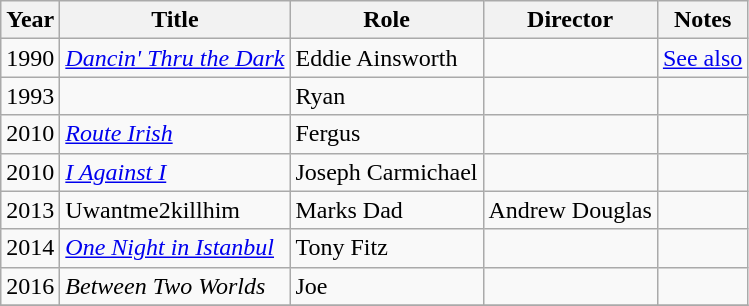<table class="wikitable sortable">
<tr>
<th>Year</th>
<th>Title</th>
<th>Role</th>
<th>Director</th>
<th class="unsortable">Notes</th>
</tr>
<tr>
<td>1990</td>
<td><em><a href='#'>Dancin' Thru the Dark</a></em></td>
<td>Eddie Ainsworth</td>
<td></td>
<td><a href='#'>See also</a></td>
</tr>
<tr>
<td>1993</td>
<td><em></em></td>
<td>Ryan</td>
<td></td>
<td></td>
</tr>
<tr>
<td>2010</td>
<td><em><a href='#'>Route Irish</a></em></td>
<td>Fergus</td>
<td></td>
<td></td>
</tr>
<tr>
<td>2010</td>
<td><em><a href='#'>I Against I</a></em></td>
<td>Joseph Carmichael</td>
<td></td>
<td></td>
</tr>
<tr>
<td>2013</td>
<td>Uwantme2killhim</td>
<td>Marks Dad</td>
<td>Andrew Douglas</td>
<td></td>
</tr>
<tr>
<td>2014</td>
<td><em><a href='#'>One Night in Istanbul</a></em></td>
<td>Tony Fitz</td>
<td></td>
<td></td>
</tr>
<tr>
<td>2016</td>
<td><em>Between Two Worlds</em></td>
<td>Joe</td>
<td></td>
<td></td>
</tr>
<tr>
</tr>
</table>
